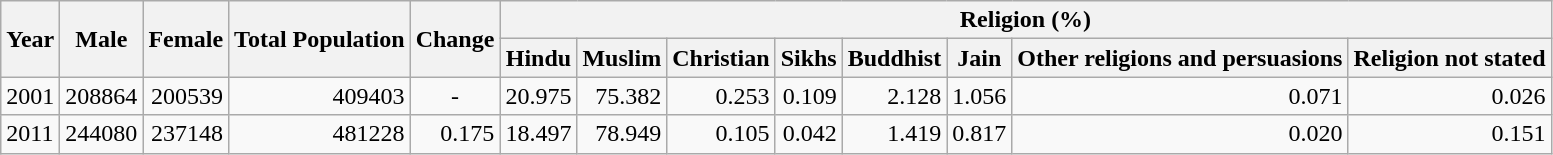<table class="wikitable">
<tr>
<th rowspan="2">Year</th>
<th rowspan="2">Male</th>
<th rowspan="2">Female</th>
<th rowspan="2">Total Population</th>
<th rowspan="2">Change</th>
<th colspan="8">Religion (%)</th>
</tr>
<tr>
<th>Hindu</th>
<th>Muslim</th>
<th>Christian</th>
<th>Sikhs</th>
<th>Buddhist</th>
<th>Jain</th>
<th>Other religions and persuasions</th>
<th>Religion not stated</th>
</tr>
<tr>
<td>2001</td>
<td style="text-align:right;">208864</td>
<td style="text-align:right;">200539</td>
<td style="text-align:right;">409403</td>
<td style="text-align:center;">-</td>
<td style="text-align:right;">20.975</td>
<td style="text-align:right;">75.382</td>
<td style="text-align:right;">0.253</td>
<td style="text-align:right;">0.109</td>
<td style="text-align:right;">2.128</td>
<td style="text-align:right;">1.056</td>
<td style="text-align:right;">0.071</td>
<td style="text-align:right;">0.026</td>
</tr>
<tr>
<td>2011</td>
<td style="text-align:right;">244080</td>
<td style="text-align:right;">237148</td>
<td style="text-align:right;">481228</td>
<td style="text-align:right;">0.175</td>
<td style="text-align:right;">18.497</td>
<td style="text-align:right;">78.949</td>
<td style="text-align:right;">0.105</td>
<td style="text-align:right;">0.042</td>
<td style="text-align:right;">1.419</td>
<td style="text-align:right;">0.817</td>
<td style="text-align:right;">0.020</td>
<td style="text-align:right;">0.151</td>
</tr>
</table>
